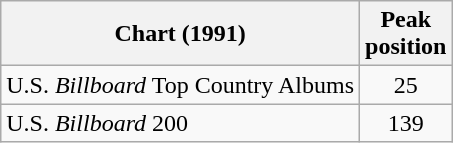<table class="wikitable">
<tr>
<th>Chart (1991)</th>
<th>Peak<br>position</th>
</tr>
<tr>
<td>U.S. <em>Billboard</em> Top Country Albums</td>
<td align="center">25</td>
</tr>
<tr>
<td>U.S. <em>Billboard</em> 200</td>
<td align="center">139</td>
</tr>
</table>
